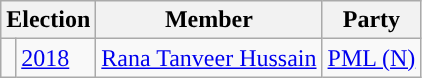<table class="wikitable">
<tr>
<th colspan="2">Election</th>
<th>Member</th>
<th>Party</th>
</tr>
<tr>
<td style="background-color: "></td>
<td><a href='#'>2018</a></td>
<td><a href='#'>Rana Tanveer Hussain</a></td>
<td><a href='#'>PML (N)</a></td>
</tr>
</table>
